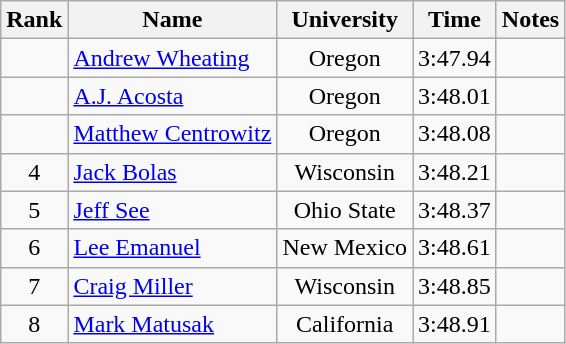<table class="wikitable sortable" style="text-align:center">
<tr>
<th>Rank</th>
<th>Name</th>
<th>University</th>
<th>Time</th>
<th>Notes</th>
</tr>
<tr>
<td></td>
<td align=left><a href='#'>Andrew Wheating</a></td>
<td>Oregon</td>
<td>3:47.94</td>
<td></td>
</tr>
<tr>
<td></td>
<td align=left><a href='#'>A.J. Acosta</a></td>
<td>Oregon</td>
<td>3:48.01</td>
<td></td>
</tr>
<tr>
<td></td>
<td align=left><a href='#'>Matthew Centrowitz</a></td>
<td>Oregon</td>
<td>3:48.08</td>
<td></td>
</tr>
<tr>
<td>4</td>
<td align=left><a href='#'>Jack Bolas</a></td>
<td>Wisconsin</td>
<td>3:48.21</td>
<td></td>
</tr>
<tr>
<td>5</td>
<td align=left><a href='#'>Jeff See</a></td>
<td>Ohio State</td>
<td>3:48.37</td>
<td></td>
</tr>
<tr>
<td>6</td>
<td align=left><a href='#'>Lee Emanuel</a> </td>
<td>New Mexico</td>
<td>3:48.61</td>
<td></td>
</tr>
<tr>
<td>7</td>
<td align=left><a href='#'>Craig Miller</a></td>
<td>Wisconsin</td>
<td>3:48.85</td>
<td></td>
</tr>
<tr>
<td>8</td>
<td align=left><a href='#'>Mark Matusak</a></td>
<td>California</td>
<td>3:48.91</td>
<td></td>
</tr>
</table>
